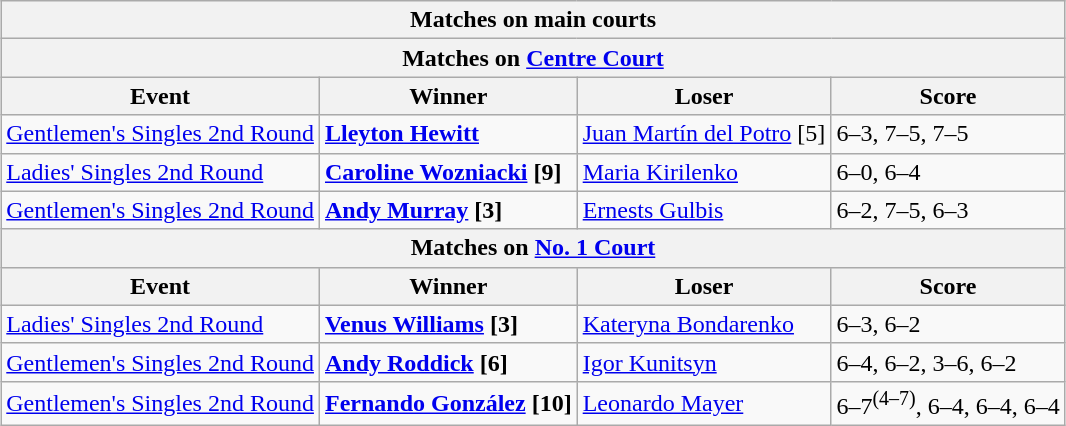<table class="wikitable collapsible uncollapsed" style="margin:auto;">
<tr>
<th colspan="4" style="white-space:nowrap;">Matches on main courts</th>
</tr>
<tr>
<th colspan="4">Matches on <a href='#'>Centre Court</a></th>
</tr>
<tr>
<th>Event</th>
<th>Winner</th>
<th>Loser</th>
<th>Score</th>
</tr>
<tr>
<td><a href='#'>Gentlemen's Singles 2nd Round</a></td>
<td> <strong><a href='#'>Lleyton Hewitt</a></strong></td>
<td> <a href='#'>Juan Martín del Potro</a> [5]</td>
<td>6–3, 7–5, 7–5</td>
</tr>
<tr>
<td><a href='#'>Ladies' Singles 2nd Round</a></td>
<td> <strong><a href='#'>Caroline Wozniacki</a> [9]</strong></td>
<td> <a href='#'>Maria Kirilenko</a></td>
<td>6–0, 6–4</td>
</tr>
<tr>
<td><a href='#'>Gentlemen's Singles 2nd Round</a></td>
<td> <strong><a href='#'>Andy Murray</a> [3]</strong></td>
<td> <a href='#'>Ernests Gulbis</a></td>
<td>6–2, 7–5, 6–3</td>
</tr>
<tr>
<th colspan="4">Matches on <a href='#'>No. 1 Court</a></th>
</tr>
<tr>
<th>Event</th>
<th>Winner</th>
<th>Loser</th>
<th>Score</th>
</tr>
<tr>
<td><a href='#'>Ladies' Singles 2nd Round</a></td>
<td> <strong><a href='#'>Venus Williams</a> [3]</strong></td>
<td> <a href='#'>Kateryna Bondarenko</a></td>
<td>6–3, 6–2</td>
</tr>
<tr>
<td><a href='#'>Gentlemen's Singles 2nd Round</a></td>
<td> <strong><a href='#'>Andy Roddick</a> [6]</strong></td>
<td> <a href='#'>Igor Kunitsyn</a></td>
<td>6–4, 6–2, 3–6, 6–2</td>
</tr>
<tr>
<td><a href='#'>Gentlemen's Singles 2nd Round</a></td>
<td> <strong><a href='#'>Fernando González</a> [10]</strong></td>
<td> <a href='#'>Leonardo Mayer</a></td>
<td>6–7<sup>(4–7)</sup>, 6–4, 6–4, 6–4</td>
</tr>
</table>
